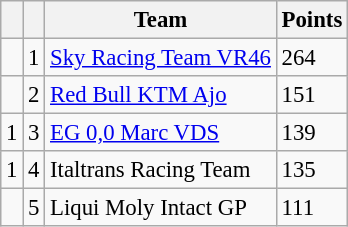<table class="wikitable" style="font-size: 95%;">
<tr>
<th></th>
<th></th>
<th>Team</th>
<th>Points</th>
</tr>
<tr>
<td></td>
<td align=center>1</td>
<td> <a href='#'>Sky Racing Team VR46</a></td>
<td align=left>264</td>
</tr>
<tr>
<td></td>
<td align=center>2</td>
<td> <a href='#'>Red Bull KTM Ajo</a></td>
<td align=left>151</td>
</tr>
<tr>
<td> 1</td>
<td align=center>3</td>
<td> <a href='#'>EG 0,0 Marc VDS</a></td>
<td align=left>139</td>
</tr>
<tr>
<td> 1</td>
<td align=center>4</td>
<td> Italtrans Racing Team</td>
<td align=left>135</td>
</tr>
<tr>
<td></td>
<td align=center>5</td>
<td> Liqui Moly Intact GP</td>
<td align=left>111</td>
</tr>
</table>
